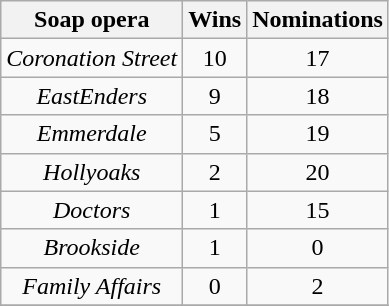<table class="wikitable" style="text-align: center">
<tr>
<th scope="col">Soap opera</th>
<th scope="col">Wins</th>
<th scope="col">Nominations</th>
</tr>
<tr>
<td><em>Coronation Street</em></td>
<td>10</td>
<td>17</td>
</tr>
<tr>
<td><em>EastEnders</em></td>
<td>9</td>
<td>18</td>
</tr>
<tr>
<td><em>Emmerdale</em></td>
<td>5</td>
<td>19</td>
</tr>
<tr>
<td><em>Hollyoaks</em></td>
<td>2</td>
<td>20</td>
</tr>
<tr>
<td><em>Doctors</em></td>
<td>1</td>
<td>15</td>
</tr>
<tr>
<td><em>Brookside</em></td>
<td>1</td>
<td>0</td>
</tr>
<tr>
<td><em>Family Affairs</em></td>
<td>0</td>
<td>2</td>
</tr>
<tr>
</tr>
</table>
